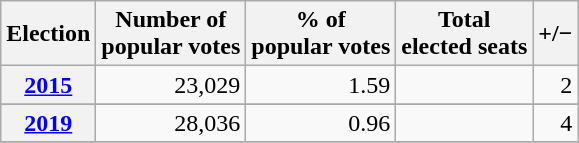<table class="wikitable" style="text-align: right;">
<tr align=center>
<th>Election</th>
<th>Number of<br>popular votes</th>
<th>% of<br>popular votes</th>
<th>Total<br>elected seats</th>
<th>+/−</th>
</tr>
<tr>
<th><a href='#'>2015</a></th>
<td>23,029</td>
<td>1.59</td>
<td></td>
<td>2</td>
</tr>
<tr>
</tr>
<tr>
<th><a href='#'>2019</a></th>
<td>28,036</td>
<td>0.96</td>
<td></td>
<td>4</td>
</tr>
<tr>
</tr>
</table>
